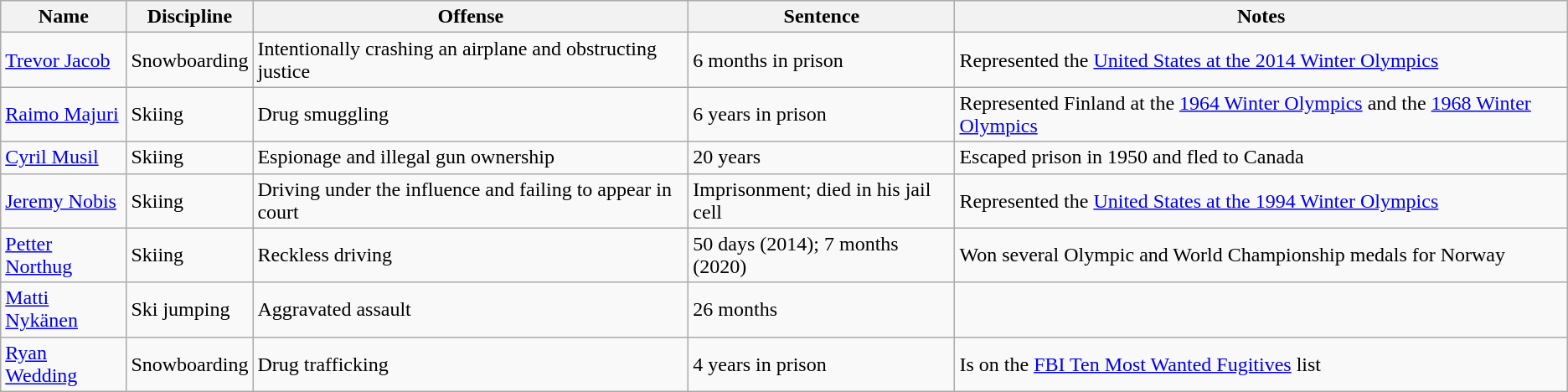<table class="wikitable">
<tr>
<th>Name</th>
<th>Discipline</th>
<th>Offense</th>
<th>Sentence</th>
<th>Notes</th>
</tr>
<tr>
<td><a href='#'>Trevor Jacob</a></td>
<td>Snowboarding</td>
<td>Intentionally crashing an airplane and obstructing justice</td>
<td>6 months in prison</td>
<td>Represented the <a href='#'>United States at the 2014 Winter Olympics</a></td>
</tr>
<tr>
<td><a href='#'>Raimo Majuri</a></td>
<td>Skiing</td>
<td>Drug smuggling</td>
<td>6 years in prison</td>
<td>Represented Finland at the <a href='#'>1964 Winter Olympics</a> and the <a href='#'>1968 Winter Olympics</a></td>
</tr>
<tr>
<td><a href='#'>Cyril Musil</a></td>
<td>Skiing</td>
<td>Espionage and illegal gun ownership</td>
<td>20 years</td>
<td>Escaped prison in 1950 and fled to Canada</td>
</tr>
<tr>
<td><a href='#'>Jeremy Nobis</a></td>
<td>Skiing</td>
<td>Driving under the influence and failing to appear in court</td>
<td>Imprisonment; died in his jail cell</td>
<td>Represented the <a href='#'>United States at the 1994 Winter Olympics</a></td>
</tr>
<tr>
<td><a href='#'>Petter Northug</a></td>
<td>Skiing</td>
<td>Reckless driving</td>
<td>50 days (2014); 7 months (2020)</td>
<td>Won several Olympic and World Championship medals for Norway</td>
</tr>
<tr>
<td><a href='#'>Matti Nykänen</a></td>
<td>Ski jumping</td>
<td>Aggravated assault</td>
<td>26 months</td>
<td></td>
</tr>
<tr>
<td><a href='#'>Ryan Wedding</a></td>
<td>Snowboarding</td>
<td>Drug trafficking</td>
<td>4 years in prison</td>
<td>Is on the <a href='#'>FBI Ten Most Wanted Fugitives</a> list</td>
</tr>
</table>
